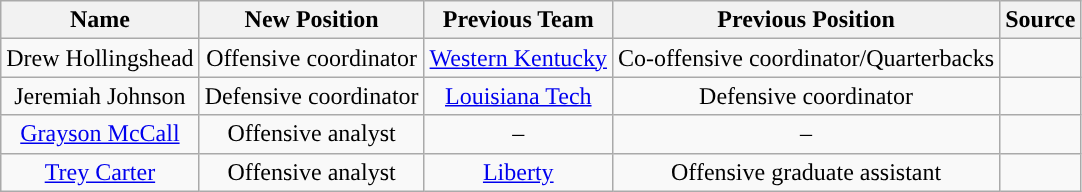<table class="wikitable">
<tr>
<th style="text-align:center; ">Name</th>
<th style="text-align:center; ">New Position</th>
<th style="text-align:center; ">Previous Team</th>
<th style="text-align:center; ">Previous Position</th>
<th style="text-align:center; ">Source</th>
</tr>
<tr align="center">
<td>Drew Hollingshead</td>
<td>Offensive coordinator</td>
<td><a href='#'>Western Kentucky</a></td>
<td>Co-offensive coordinator/Quarterbacks</td>
<td></td>
</tr>
<tr align="center">
<td>Jeremiah Johnson</td>
<td>Defensive coordinator</td>
<td><a href='#'>Louisiana Tech</a></td>
<td>Defensive coordinator</td>
<td></td>
</tr>
<tr align="center">
<td><a href='#'>Grayson McCall</a></td>
<td>Offensive analyst</td>
<td>–</td>
<td>–</td>
<td></td>
</tr>
<tr align="center">
<td><a href='#'>Trey Carter</a></td>
<td>Offensive analyst</td>
<td><a href='#'>Liberty</a></td>
<td>Offensive graduate assistant</td>
<td></td>
</tr>
</table>
